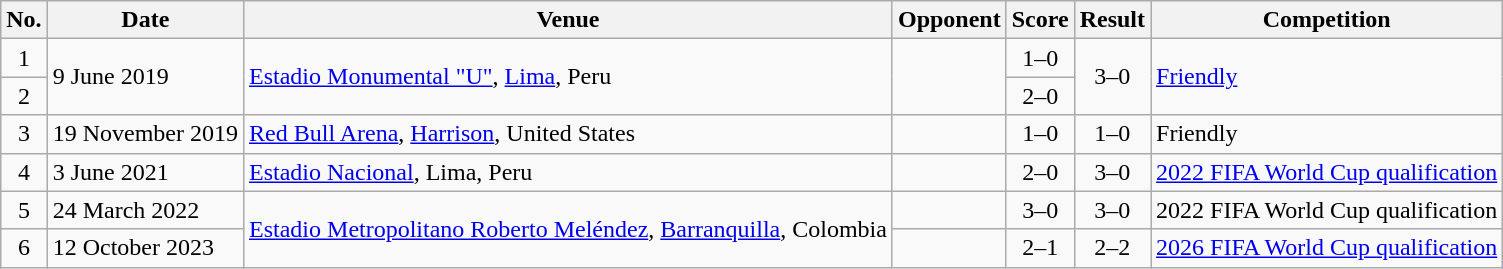<table class="wikitable sortable">
<tr>
<th scope="col">No.</th>
<th scope="col">Date</th>
<th scope="col">Venue</th>
<th scope="col">Opponent</th>
<th scope="col">Score</th>
<th scope="col">Result</th>
<th scope="col">Competition</th>
</tr>
<tr>
<td align="center">1</td>
<td rowspan="2">9 June 2019</td>
<td rowspan="2"><a href='#'>Estadio Monumental "U"</a>, <a href='#'>Lima</a>, Peru</td>
<td rowspan="2"></td>
<td align="center">1–0</td>
<td rowspan="2" style="text-align:center">3–0</td>
<td rowspan="2"><a href='#'>Friendly</a></td>
</tr>
<tr>
<td align="center">2</td>
<td align="center">2–0</td>
</tr>
<tr>
<td align="center">3</td>
<td>19 November 2019</td>
<td><a href='#'>Red Bull Arena</a>, <a href='#'>Harrison</a>, United States</td>
<td></td>
<td align="center">1–0</td>
<td style="text-align:center">1–0</td>
<td>Friendly</td>
</tr>
<tr>
<td align="center">4</td>
<td>3 June 2021</td>
<td><a href='#'>Estadio Nacional</a>, Lima, Peru</td>
<td></td>
<td align="center">2–0</td>
<td style="text-align:center">3–0</td>
<td><a href='#'>2022 FIFA World Cup qualification</a></td>
</tr>
<tr>
<td align="center">5</td>
<td>24 March 2022</td>
<td rowspan=2><a href='#'>Estadio Metropolitano Roberto Meléndez</a>, <a href='#'>Barranquilla</a>, Colombia</td>
<td></td>
<td align="center">3–0</td>
<td align="center">3–0</td>
<td>2022 FIFA World Cup qualification</td>
</tr>
<tr>
<td align="center">6</td>
<td>12 October 2023</td>
<td></td>
<td align="center">2–1</td>
<td align="center">2–2</td>
<td><a href='#'>2026 FIFA World Cup qualification</a></td>
</tr>
</table>
